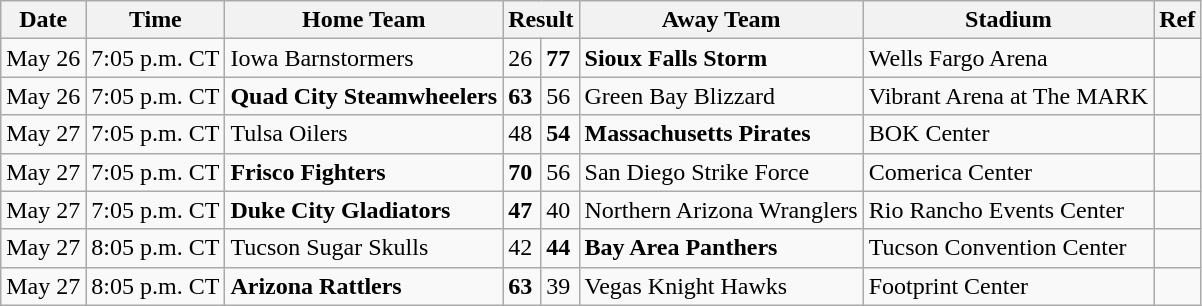<table class="wikitable">
<tr>
<th>Date</th>
<th>Time</th>
<th>Home Team</th>
<th colspan="2">Result</th>
<th>Away Team</th>
<th>Stadium</th>
<th>Ref</th>
</tr>
<tr>
<td>May 26</td>
<td>7:05 p.m. CT</td>
<td>Iowa Barnstormers</td>
<td>26</td>
<td><strong>77</strong></td>
<td><strong>Sioux Falls Storm</strong></td>
<td>Wells Fargo Arena</td>
<td></td>
</tr>
<tr>
<td>May 26</td>
<td>7:05 p.m. CT</td>
<td><strong>Quad City Steamwheelers</strong></td>
<td><strong>63</strong></td>
<td>56</td>
<td>Green Bay Blizzard</td>
<td>Vibrant Arena at The MARK</td>
<td></td>
</tr>
<tr>
<td>May 27</td>
<td>7:05 p.m. CT</td>
<td>Tulsa Oilers</td>
<td>48</td>
<td><strong>54</strong></td>
<td><strong>Massachusetts Pirates</strong></td>
<td>BOK Center</td>
<td></td>
</tr>
<tr>
<td>May 27</td>
<td>7:05 p.m. CT</td>
<td><strong>Frisco Fighters</strong></td>
<td><strong>70</strong></td>
<td>56</td>
<td>San Diego Strike Force</td>
<td>Comerica Center</td>
<td></td>
</tr>
<tr>
<td>May 27</td>
<td>7:05 p.m. CT</td>
<td><strong>Duke City Gladiators</strong></td>
<td><strong>47</strong></td>
<td>40</td>
<td>Northern Arizona Wranglers</td>
<td>Rio Rancho Events Center</td>
<td></td>
</tr>
<tr>
<td>May 27</td>
<td>8:05 p.m. CT</td>
<td>Tucson Sugar Skulls</td>
<td>42</td>
<td><strong>44</strong></td>
<td><strong>Bay Area Panthers</strong></td>
<td>Tucson Convention Center</td>
<td></td>
</tr>
<tr>
<td>May 27</td>
<td>8:05 p.m. CT</td>
<td><strong>Arizona Rattlers</strong></td>
<td><strong>63</strong></td>
<td>39</td>
<td>Vegas Knight Hawks</td>
<td>Footprint Center</td>
<td></td>
</tr>
</table>
